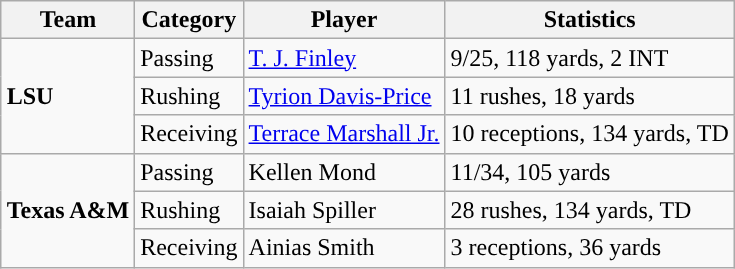<table class="wikitable" style="float: right;">
<tr>
<th>Team</th>
<th>Category</th>
<th>Player</th>
<th>Statistics</th>
</tr>
<tr>
<td rowspan=3><strong>LSU</strong></td>
<td>Passing</td>
<td><a href='#'>T. J. Finley</a></td>
<td>9/25, 118 yards, 2 INT</td>
</tr>
<tr>
<td>Rushing</td>
<td><a href='#'>Tyrion Davis-Price</a></td>
<td>11 rushes, 18 yards</td>
</tr>
<tr>
<td>Receiving</td>
<td><a href='#'>Terrace Marshall Jr.</a></td>
<td>10 receptions, 134 yards, TD</td>
</tr>
<tr>
<td rowspan=3><strong>Texas A&M</strong></td>
<td>Passing</td>
<td>Kellen Mond</td>
<td>11/34, 105 yards</td>
</tr>
<tr>
<td>Rushing</td>
<td>Isaiah Spiller</td>
<td>28 rushes, 134 yards, TD</td>
</tr>
<tr>
<td>Receiving</td>
<td>Ainias Smith</td>
<td>3 receptions, 36 yards</td>
</tr>
</table>
